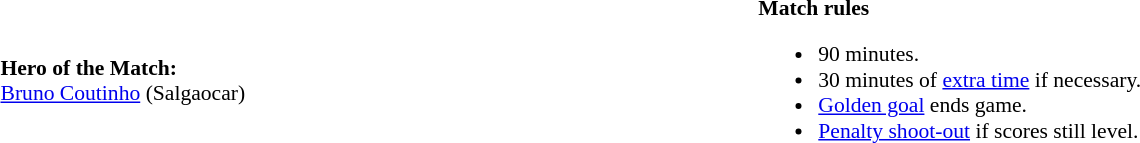<table width=100% style="font-size: 90%">
<tr>
<td><br><strong>Hero of the Match:</strong><br><a href='#'>Bruno Coutinho</a> (Salgaocar)</td>
<td style="width:60%; vertical-align:top;"><br><strong>Match rules</strong><ul><li>90 minutes.</li><li>30 minutes of <a href='#'>extra time</a> if necessary.</li><li><a href='#'>Golden goal</a> ends game.</li><li><a href='#'>Penalty shoot-out</a> if scores still level.</li></ul></td>
</tr>
</table>
